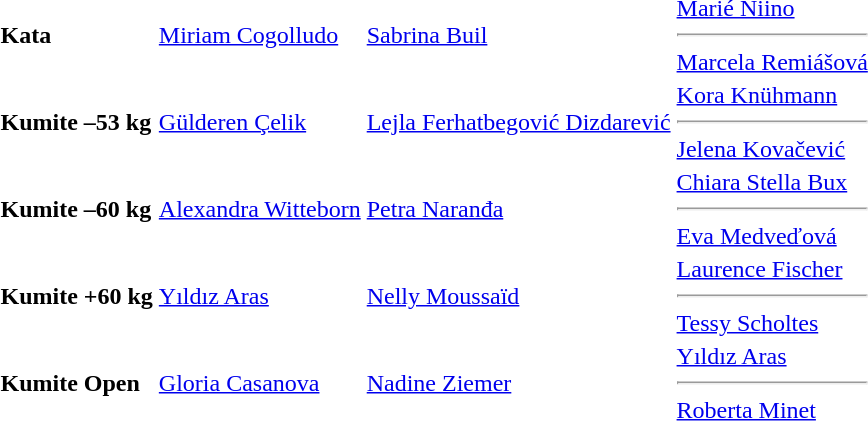<table>
<tr>
<td><strong>Kata</strong></td>
<td> <a href='#'>Miriam Cogolludo</a></td>
<td> <a href='#'>Sabrina Buil</a></td>
<td> <a href='#'>Marié Niino</a><hr> <a href='#'>Marcela Remiášová</a></td>
</tr>
<tr>
<td><strong>Kumite –53 kg</strong></td>
<td> <a href='#'>Gülderen Çelik</a></td>
<td> <a href='#'>Lejla Ferhatbegović Dizdarević</a></td>
<td> <a href='#'>Kora Knühmann</a><hr> <a href='#'>Jelena Kovačević</a></td>
</tr>
<tr>
<td><strong>Kumite –60 kg</strong></td>
<td> <a href='#'>Alexandra Witteborn</a></td>
<td> <a href='#'>Petra Naranđa</a></td>
<td> <a href='#'>Chiara Stella Bux</a><hr> <a href='#'>Eva Medveďová</a></td>
</tr>
<tr>
<td><strong>Kumite +60 kg</strong></td>
<td> <a href='#'>Yıldız Aras</a></td>
<td> <a href='#'>Nelly Moussaïd</a></td>
<td> <a href='#'>Laurence Fischer</a><hr> <a href='#'>Tessy Scholtes</a></td>
</tr>
<tr>
<td><strong>Kumite Open</strong></td>
<td> <a href='#'>Gloria Casanova</a></td>
<td> <a href='#'>Nadine Ziemer</a></td>
<td> <a href='#'>Yıldız Aras</a><hr> <a href='#'>Roberta Minet</a></td>
</tr>
</table>
